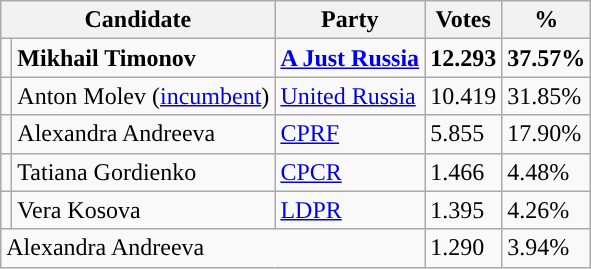<table class="wikitable">
<tr>
<th colspan="2">Candidate</th>
<th>Party</th>
<th>Votes</th>
<th>%</th>
</tr>
<tr>
<td style="background-color: "></td>
<td><strong>Mikhail Timonov</strong></td>
<td><a href='#'><strong>A Just Russia</strong></a></td>
<td><strong>12.293</strong></td>
<td><strong>37.57%</strong></td>
</tr>
<tr>
<td style="background-color: "></td>
<td>Anton Molev (<a href='#'>incumbent</a>)</td>
<td><a href='#'>United Russia</a></td>
<td>10.419</td>
<td>31.85%</td>
</tr>
<tr>
<td style="background-color: "></td>
<td>Alexandra Andreeva</td>
<td><a href='#'>CPRF</a></td>
<td>5.855</td>
<td>17.90%</td>
</tr>
<tr>
<td style="background-color: "></td>
<td>Tatiana Gordienko</td>
<td><a href='#'>CPCR</a></td>
<td>1.466</td>
<td>4.48%</td>
</tr>
<tr>
<td style="background-color: "></td>
<td>Vera Kosova</td>
<td><a href='#'>LDPR</a></td>
<td>1.395</td>
<td>4.26%</td>
</tr>
<tr>
<td colspan="3">Alexandra Andreeva</td>
<td>1.290</td>
<td>3.94%</td>
</tr>
</table>
